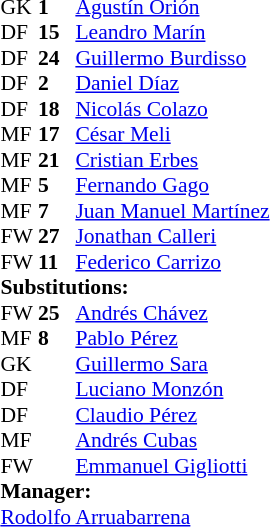<table style="font-size:90%; margin:0.2em auto;" cellspacing="0" cellpadding="0">
<tr>
<th width="25"></th>
<th width="25"></th>
</tr>
<tr>
<td>GK</td>
<td><strong>1</strong></td>
<td> <a href='#'>Agustín Orión</a></td>
<td></td>
<td></td>
</tr>
<tr>
<td>DF</td>
<td><strong>15</strong></td>
<td> <a href='#'>Leandro Marín</a></td>
</tr>
<tr>
<td>DF</td>
<td><strong>24</strong></td>
<td> <a href='#'>Guillermo Burdisso</a></td>
</tr>
<tr>
<td>DF</td>
<td><strong>2</strong></td>
<td> <a href='#'>Daniel Díaz</a></td>
</tr>
<tr>
<td>DF</td>
<td><strong>18</strong></td>
<td> <a href='#'>Nicolás Colazo</a></td>
</tr>
<tr>
<td>MF</td>
<td><strong>17</strong></td>
<td> <a href='#'>César Meli</a></td>
</tr>
<tr>
<td>MF</td>
<td><strong>21</strong></td>
<td> <a href='#'>Cristian Erbes</a></td>
</tr>
<tr>
<td>MF</td>
<td><strong>5</strong></td>
<td> <a href='#'>Fernando Gago</a></td>
<td></td>
<td></td>
</tr>
<tr>
<td>MF</td>
<td><strong>7</strong></td>
<td> <a href='#'>Juan Manuel Martínez</a></td>
<td></td>
<td></td>
</tr>
<tr>
<td>FW</td>
<td><strong>27</strong></td>
<td> <a href='#'>Jonathan Calleri</a></td>
</tr>
<tr>
<td>FW</td>
<td><strong>11</strong></td>
<td> <a href='#'>Federico Carrizo</a></td>
<td></td>
<td></td>
</tr>
<tr>
<td colspan=3><strong>Substitutions:</strong></td>
</tr>
<tr>
<td>FW</td>
<td><strong>25</strong></td>
<td> <a href='#'>Andrés Chávez</a></td>
<td></td>
<td> </td>
</tr>
<tr>
<td>MF</td>
<td><strong>8</strong></td>
<td> <a href='#'>Pablo Pérez</a></td>
<td></td>
<td></td>
</tr>
<tr>
<td>GK</td>
<td></td>
<td> <a href='#'>Guillermo Sara</a></td>
</tr>
<tr>
<td>DF</td>
<td></td>
<td> <a href='#'>Luciano Monzón</a></td>
</tr>
<tr>
<td>DF</td>
<td></td>
<td> <a href='#'>Claudio Pérez</a></td>
</tr>
<tr>
<td>MF</td>
<td></td>
<td> <a href='#'>Andrés Cubas</a></td>
</tr>
<tr>
<td>FW</td>
<td></td>
<td> <a href='#'>Emmanuel Gigliotti</a></td>
</tr>
<tr>
<td colspan=3><strong>Manager:</strong></td>
</tr>
<tr>
<td colspan=4> <a href='#'>Rodolfo Arruabarrena</a></td>
</tr>
<tr>
</tr>
</table>
